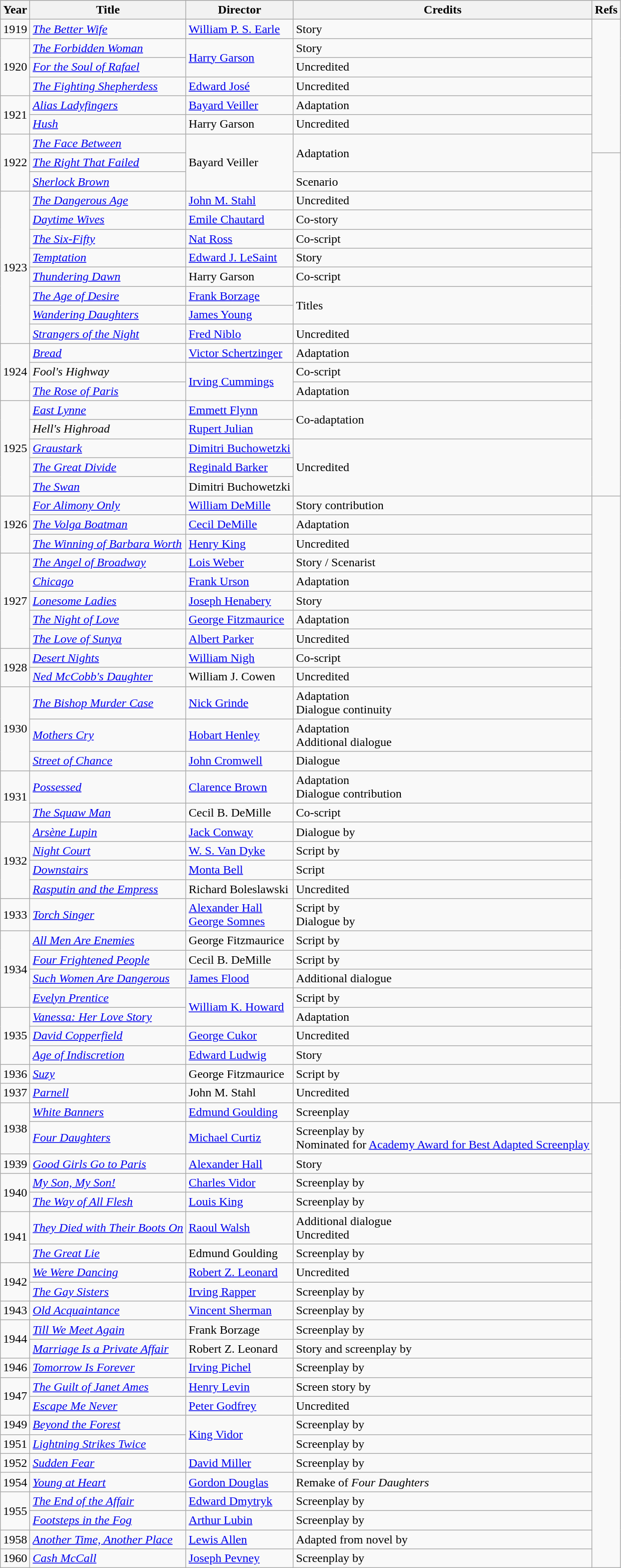<table class="wikitable">
<tr style="background:#ccc; text-align:center;">
<th>Year</th>
<th>Title</th>
<th>Director</th>
<th>Credits</th>
<th>Refs</th>
</tr>
<tr>
<td>1919</td>
<td><em><a href='#'>The Better Wife</a></em></td>
<td><a href='#'>William P. S. Earle</a></td>
<td>Story</td>
<td rowspan="7"></td>
</tr>
<tr>
<td rowspan="3">1920</td>
<td><em><a href='#'>The Forbidden Woman</a></em></td>
<td rowspan="2"><a href='#'>Harry Garson</a></td>
<td>Story</td>
</tr>
<tr>
<td><em><a href='#'>For the Soul of Rafael</a></em></td>
<td>Uncredited</td>
</tr>
<tr>
<td><em><a href='#'>The Fighting Shepherdess</a></em></td>
<td><a href='#'>Edward José</a></td>
<td>Uncredited</td>
</tr>
<tr>
<td rowspan="2">1921</td>
<td><em><a href='#'>Alias Ladyfingers</a></em></td>
<td><a href='#'>Bayard Veiller</a></td>
<td>Adaptation</td>
</tr>
<tr>
<td><em><a href='#'>Hush</a></em></td>
<td>Harry Garson</td>
<td>Uncredited</td>
</tr>
<tr>
<td rowspan="3">1922</td>
<td><em><a href='#'>The Face Between</a></em></td>
<td rowspan="3">Bayard Veiller</td>
<td rowspan="2">Adaptation</td>
</tr>
<tr>
<td><em><a href='#'>The Right That Failed</a></em></td>
<td rowspan="18"></td>
</tr>
<tr>
<td><em><a href='#'>Sherlock Brown</a></em></td>
<td>Scenario</td>
</tr>
<tr>
<td rowspan="8">1923</td>
<td><em><a href='#'>The Dangerous Age</a></em></td>
<td><a href='#'>John M. Stahl</a></td>
<td>Uncredited</td>
</tr>
<tr>
<td><em><a href='#'>Daytime Wives</a></em></td>
<td><a href='#'>Emile Chautard</a></td>
<td>Co-story</td>
</tr>
<tr>
<td><em><a href='#'>The Six-Fifty</a></em></td>
<td><a href='#'>Nat Ross</a></td>
<td>Co-script</td>
</tr>
<tr>
<td><em><a href='#'>Temptation</a></em></td>
<td><a href='#'>Edward J. LeSaint</a></td>
<td>Story</td>
</tr>
<tr>
<td><em><a href='#'>Thundering Dawn</a></em></td>
<td>Harry Garson</td>
<td>Co-script</td>
</tr>
<tr>
<td><em><a href='#'>The Age of Desire</a></em></td>
<td><a href='#'>Frank Borzage</a></td>
<td rowspan="2">Titles</td>
</tr>
<tr>
<td><em><a href='#'>Wandering Daughters</a></em></td>
<td><a href='#'>James Young</a></td>
</tr>
<tr>
<td><em><a href='#'>Strangers of the Night</a></em></td>
<td><a href='#'>Fred Niblo</a></td>
<td>Uncredited</td>
</tr>
<tr>
<td rowspan="3">1924</td>
<td><em><a href='#'>Bread</a></em></td>
<td><a href='#'>Victor Schertzinger</a></td>
<td>Adaptation</td>
</tr>
<tr>
<td><em>Fool's Highway</em></td>
<td rowspan="2"><a href='#'>Irving Cummings</a></td>
<td>Co-script</td>
</tr>
<tr>
<td><em><a href='#'>The Rose of Paris</a></em></td>
<td>Adaptation</td>
</tr>
<tr>
<td rowspan="5">1925</td>
<td><em><a href='#'>East Lynne</a></em></td>
<td><a href='#'>Emmett Flynn</a></td>
<td rowspan="2">Co-adaptation</td>
</tr>
<tr>
<td><em>Hell's Highroad</em></td>
<td><a href='#'>Rupert Julian</a></td>
</tr>
<tr>
<td><em><a href='#'>Graustark</a></em></td>
<td><a href='#'>Dimitri Buchowetzki</a></td>
<td rowspan="3">Uncredited</td>
</tr>
<tr>
<td><em><a href='#'>The Great Divide</a></em></td>
<td><a href='#'>Reginald Barker</a></td>
</tr>
<tr>
<td><em><a href='#'>The Swan</a></em></td>
<td>Dimitri Buchowetzki</td>
</tr>
<tr>
<td rowspan="3">1926</td>
<td><em><a href='#'>For Alimony Only</a></em></td>
<td><a href='#'>William DeMille</a></td>
<td>Story contribution</td>
<td rowspan="29"></td>
</tr>
<tr>
<td><em><a href='#'>The Volga Boatman</a></em></td>
<td><a href='#'>Cecil DeMille</a></td>
<td>Adaptation</td>
</tr>
<tr>
<td><em><a href='#'>The Winning of Barbara Worth</a></em></td>
<td><a href='#'>Henry King</a></td>
<td>Uncredited</td>
</tr>
<tr>
<td rowspan="5">1927</td>
<td><em><a href='#'>The Angel of Broadway</a></em></td>
<td><a href='#'>Lois Weber</a></td>
<td>Story / Scenarist</td>
</tr>
<tr>
<td><em><a href='#'>Chicago</a></em></td>
<td><a href='#'>Frank Urson</a></td>
<td>Adaptation</td>
</tr>
<tr>
<td><em><a href='#'>Lonesome Ladies</a></em></td>
<td><a href='#'>Joseph Henabery</a></td>
<td>Story</td>
</tr>
<tr>
<td><em><a href='#'>The Night of Love</a></em></td>
<td><a href='#'>George Fitzmaurice</a></td>
<td>Adaptation</td>
</tr>
<tr>
<td><em><a href='#'>The Love of Sunya</a></em></td>
<td><a href='#'>Albert Parker</a></td>
<td>Uncredited</td>
</tr>
<tr>
<td rowspan="2">1928</td>
<td><em><a href='#'>Desert Nights</a></em></td>
<td><a href='#'>William Nigh</a></td>
<td>Co-script</td>
</tr>
<tr>
<td><em><a href='#'>Ned McCobb's Daughter</a></em></td>
<td>William J. Cowen</td>
<td>Uncredited</td>
</tr>
<tr>
<td rowspan="3">1930</td>
<td><em><a href='#'>The Bishop Murder Case</a></em></td>
<td><a href='#'>Nick Grinde</a></td>
<td>Adaptation<br>Dialogue continuity</td>
</tr>
<tr>
<td><em><a href='#'>Mothers Cry</a></em></td>
<td><a href='#'>Hobart Henley</a></td>
<td>Adaptation<br>Additional dialogue</td>
</tr>
<tr>
<td><em><a href='#'>Street of Chance</a></em></td>
<td><a href='#'>John Cromwell</a></td>
<td>Dialogue</td>
</tr>
<tr>
<td rowspan="2">1931</td>
<td><em><a href='#'>Possessed</a></em></td>
<td><a href='#'>Clarence Brown</a></td>
<td>Adaptation<br>Dialogue contribution</td>
</tr>
<tr>
<td><em><a href='#'>The Squaw Man</a></em></td>
<td>Cecil B. DeMille</td>
<td>Co-script</td>
</tr>
<tr>
<td rowspan="4">1932</td>
<td><em><a href='#'>Arsène Lupin</a></em></td>
<td><a href='#'>Jack Conway</a></td>
<td>Dialogue by</td>
</tr>
<tr>
<td><em><a href='#'>Night Court</a></em></td>
<td><a href='#'>W. S. Van Dyke</a></td>
<td>Script by</td>
</tr>
<tr>
<td><em><a href='#'>Downstairs</a></em></td>
<td><a href='#'>Monta Bell</a></td>
<td>Script</td>
</tr>
<tr>
<td><em><a href='#'>Rasputin and the Empress</a></em></td>
<td>Richard Boleslawski</td>
<td>Uncredited</td>
</tr>
<tr>
<td>1933</td>
<td><em><a href='#'>Torch Singer</a></em></td>
<td><a href='#'>Alexander Hall</a><br><a href='#'>George Somnes</a></td>
<td>Script by<br>Dialogue by</td>
</tr>
<tr>
<td rowspan="4">1934</td>
<td><em><a href='#'>All Men Are Enemies</a></em></td>
<td>George Fitzmaurice</td>
<td>Script by</td>
</tr>
<tr>
<td><em><a href='#'>Four Frightened People</a></em></td>
<td>Cecil B. DeMille</td>
<td>Script by</td>
</tr>
<tr>
<td><em><a href='#'>Such Women Are Dangerous</a></em></td>
<td><a href='#'>James Flood</a></td>
<td>Additional dialogue</td>
</tr>
<tr>
<td><em><a href='#'>Evelyn Prentice</a></em></td>
<td rowspan="2"><a href='#'>William K. Howard</a></td>
<td>Script by</td>
</tr>
<tr>
<td rowspan="3">1935</td>
<td><em><a href='#'>Vanessa: Her Love Story</a></em></td>
<td>Adaptation</td>
</tr>
<tr>
<td><em><a href='#'>David Copperfield</a></em></td>
<td><a href='#'>George Cukor</a></td>
<td>Uncredited</td>
</tr>
<tr>
<td><em><a href='#'>Age of Indiscretion</a></em></td>
<td><a href='#'>Edward Ludwig</a></td>
<td>Story</td>
</tr>
<tr>
<td>1936</td>
<td><em><a href='#'>Suzy</a></em></td>
<td>George Fitzmaurice</td>
<td>Script by</td>
</tr>
<tr>
<td>1937</td>
<td><em><a href='#'>Parnell</a></em></td>
<td>John M. Stahl</td>
<td>Uncredited</td>
</tr>
<tr>
<td rowspan="2">1938</td>
<td><em><a href='#'>White Banners</a></em></td>
<td><a href='#'>Edmund Goulding</a></td>
<td>Screenplay</td>
<td rowspan="23"></td>
</tr>
<tr>
<td><em><a href='#'>Four Daughters</a></em></td>
<td><a href='#'>Michael Curtiz</a></td>
<td>Screenplay by<br>Nominated for <a href='#'>Academy Award for Best Adapted Screenplay</a></td>
</tr>
<tr>
<td>1939</td>
<td><em><a href='#'>Good Girls Go to Paris</a></em></td>
<td><a href='#'>Alexander Hall</a></td>
<td>Story</td>
</tr>
<tr>
<td rowspan="2">1940</td>
<td><em><a href='#'>My Son, My Son!</a></em></td>
<td><a href='#'>Charles Vidor</a></td>
<td>Screenplay by</td>
</tr>
<tr>
<td><em><a href='#'>The Way of All Flesh</a></em></td>
<td><a href='#'>Louis King</a></td>
<td>Screenplay by</td>
</tr>
<tr>
<td rowspan="2">1941</td>
<td><em><a href='#'>They Died with Their Boots On</a></em></td>
<td><a href='#'>Raoul Walsh</a></td>
<td>Additional dialogue<br>Uncredited</td>
</tr>
<tr>
<td><em><a href='#'>The Great Lie</a></em></td>
<td>Edmund Goulding</td>
<td>Screenplay by</td>
</tr>
<tr>
<td rowspan="2">1942</td>
<td><em><a href='#'>We Were Dancing</a></em></td>
<td><a href='#'>Robert Z. Leonard</a></td>
<td>Uncredited</td>
</tr>
<tr>
<td><em><a href='#'>The Gay Sisters</a></em></td>
<td><a href='#'>Irving Rapper</a></td>
<td>Screenplay by</td>
</tr>
<tr>
<td>1943</td>
<td><em><a href='#'>Old Acquaintance</a></em></td>
<td><a href='#'>Vincent Sherman</a></td>
<td>Screenplay by</td>
</tr>
<tr>
<td rowspan="2">1944</td>
<td><em><a href='#'>Till We Meet Again</a></em></td>
<td>Frank Borzage</td>
<td>Screenplay by</td>
</tr>
<tr>
<td><em><a href='#'>Marriage Is a Private Affair</a></em></td>
<td>Robert Z. Leonard</td>
<td>Story and screenplay by</td>
</tr>
<tr>
<td>1946</td>
<td><em><a href='#'>Tomorrow Is Forever</a></em></td>
<td><a href='#'>Irving Pichel</a></td>
<td>Screenplay by</td>
</tr>
<tr>
<td rowspan="2">1947</td>
<td><em><a href='#'>The Guilt of Janet Ames</a></em></td>
<td><a href='#'>Henry Levin</a></td>
<td>Screen story by</td>
</tr>
<tr>
<td><em><a href='#'>Escape Me Never</a></em></td>
<td><a href='#'>Peter Godfrey</a></td>
<td>Uncredited</td>
</tr>
<tr>
<td>1949</td>
<td><em><a href='#'>Beyond the Forest</a></em></td>
<td rowspan="2"><a href='#'>King Vidor</a></td>
<td>Screenplay by</td>
</tr>
<tr>
<td>1951</td>
<td><em><a href='#'>Lightning Strikes Twice</a></em></td>
<td>Screenplay by</td>
</tr>
<tr>
<td>1952</td>
<td><em><a href='#'>Sudden Fear</a></em></td>
<td><a href='#'>David Miller</a></td>
<td>Screenplay by</td>
</tr>
<tr>
<td>1954</td>
<td><em><a href='#'>Young at Heart</a></em></td>
<td><a href='#'>Gordon Douglas</a></td>
<td>Remake of <em>Four Daughters</em></td>
</tr>
<tr>
<td rowspan="2">1955</td>
<td><em><a href='#'>The End of the Affair</a></em></td>
<td><a href='#'>Edward Dmytryk</a></td>
<td>Screenplay by</td>
</tr>
<tr>
<td><em><a href='#'>Footsteps in the Fog</a></em></td>
<td><a href='#'>Arthur Lubin</a></td>
<td>Screenplay by</td>
</tr>
<tr>
<td>1958</td>
<td><em><a href='#'>Another Time, Another Place</a></em></td>
<td><a href='#'>Lewis Allen</a></td>
<td>Adapted from novel by</td>
</tr>
<tr>
<td>1960</td>
<td><em><a href='#'>Cash McCall</a></em></td>
<td><a href='#'>Joseph Pevney</a></td>
<td>Screenplay by</td>
</tr>
</table>
